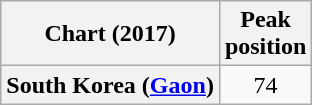<table class="wikitable plainrowheaders" style="text-align:center">
<tr>
<th scope="col">Chart (2017)</th>
<th scope="col">Peak<br> position</th>
</tr>
<tr>
<th scope="row">South Korea (<a href='#'>Gaon</a>)</th>
<td>74</td>
</tr>
</table>
